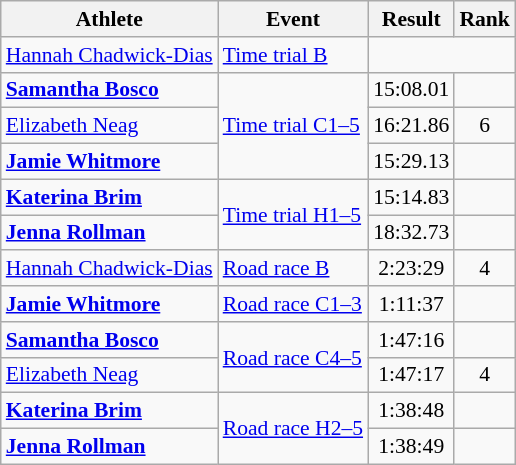<table class=wikitable style="font-size:90%">
<tr>
<th>Athlete</th>
<th>Event</th>
<th>Result</th>
<th>Rank</th>
</tr>
<tr align=center>
<td align=left><a href='#'>Hannah Chadwick-Dias</a></td>
<td align=left><a href='#'>Time trial B</a></td>
<td colspan=2></td>
</tr>
<tr align=center>
<td align=left><strong><a href='#'>Samantha Bosco</a></strong></td>
<td align=left rowspan=3><a href='#'>Time trial C1–5</a></td>
<td>15:08.01</td>
<td></td>
</tr>
<tr align=center>
<td align=left><a href='#'>Elizabeth Neag</a></td>
<td>16:21.86</td>
<td>6</td>
</tr>
<tr align=center>
<td align=left><strong><a href='#'>Jamie Whitmore</a></strong></td>
<td>15:29.13</td>
<td></td>
</tr>
<tr align=center>
<td align=left><strong><a href='#'>Katerina Brim</a></strong></td>
<td align=left rowspan=2><a href='#'>Time trial H1–5</a></td>
<td>15:14.83</td>
<td></td>
</tr>
<tr align=center>
<td align=left><strong><a href='#'>Jenna Rollman</a></strong></td>
<td>18:32.73</td>
<td></td>
</tr>
<tr align=center>
<td align=left><a href='#'>Hannah Chadwick-Dias</a></td>
<td align=left><a href='#'>Road race B</a></td>
<td>2:23:29</td>
<td>4</td>
</tr>
<tr align=center>
<td align=left><strong><a href='#'>Jamie Whitmore</a></strong></td>
<td align=left><a href='#'>Road race C1–3</a></td>
<td>1:11:37</td>
<td></td>
</tr>
<tr align=center>
<td align=left><strong><a href='#'>Samantha Bosco</a></strong></td>
<td align=left rowspan=2><a href='#'>Road race C4–5</a></td>
<td>1:47:16</td>
<td></td>
</tr>
<tr align=center>
<td align=left><a href='#'>Elizabeth Neag</a></td>
<td>1:47:17</td>
<td>4</td>
</tr>
<tr align=center>
<td align=left><strong><a href='#'>Katerina Brim</a></strong></td>
<td align=left rowspan=2><a href='#'>Road race H2–5</a></td>
<td>1:38:48</td>
<td></td>
</tr>
<tr align=center>
<td align=left><strong><a href='#'>Jenna Rollman</a></strong></td>
<td>1:38:49</td>
<td></td>
</tr>
</table>
